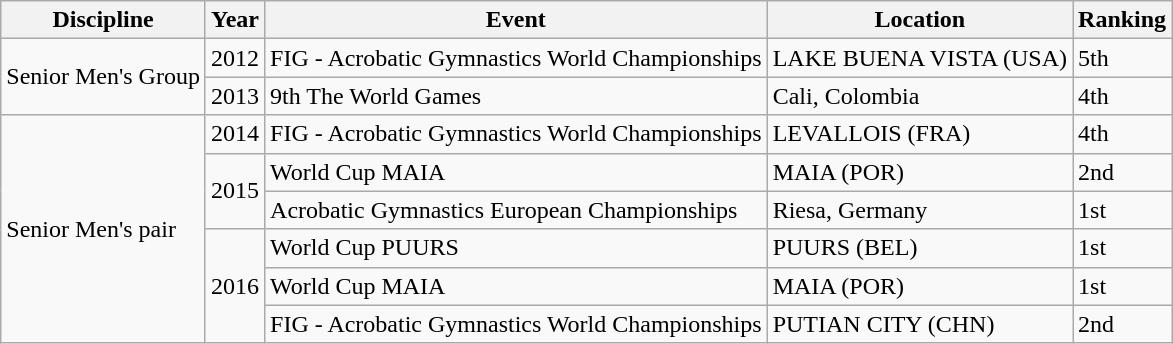<table class="wikitable">
<tr>
<th>Discipline</th>
<th>Year</th>
<th>Event</th>
<th>Location</th>
<th>Ranking</th>
</tr>
<tr>
<td rowspan="2">Senior Men's Group</td>
<td>2012</td>
<td>FIG - Acrobatic Gymnastics World Championships</td>
<td>LAKE BUENA VISTA (USA)</td>
<td>5th</td>
</tr>
<tr>
<td>2013</td>
<td>9th The World Games</td>
<td>Cali, Colombia</td>
<td>4th</td>
</tr>
<tr>
<td rowspan="6">Senior Men's pair</td>
<td>2014</td>
<td>FIG - Acrobatic Gymnastics World Championships</td>
<td>LEVALLOIS (FRA)</td>
<td>4th</td>
</tr>
<tr>
<td rowspan="2">2015</td>
<td>World Cup MAIA</td>
<td>MAIA (POR)</td>
<td>2nd</td>
</tr>
<tr>
<td>Acrobatic Gymnastics European Championships</td>
<td>Riesa, Germany</td>
<td>1st</td>
</tr>
<tr>
<td rowspan="3">2016</td>
<td>World Cup PUURS</td>
<td>PUURS (BEL)</td>
<td>1st</td>
</tr>
<tr>
<td>World Cup MAIA</td>
<td>MAIA (POR)</td>
<td>1st</td>
</tr>
<tr>
<td>FIG - Acrobatic Gymnastics World Championships</td>
<td>PUTIAN CITY (CHN)</td>
<td>2nd</td>
</tr>
</table>
